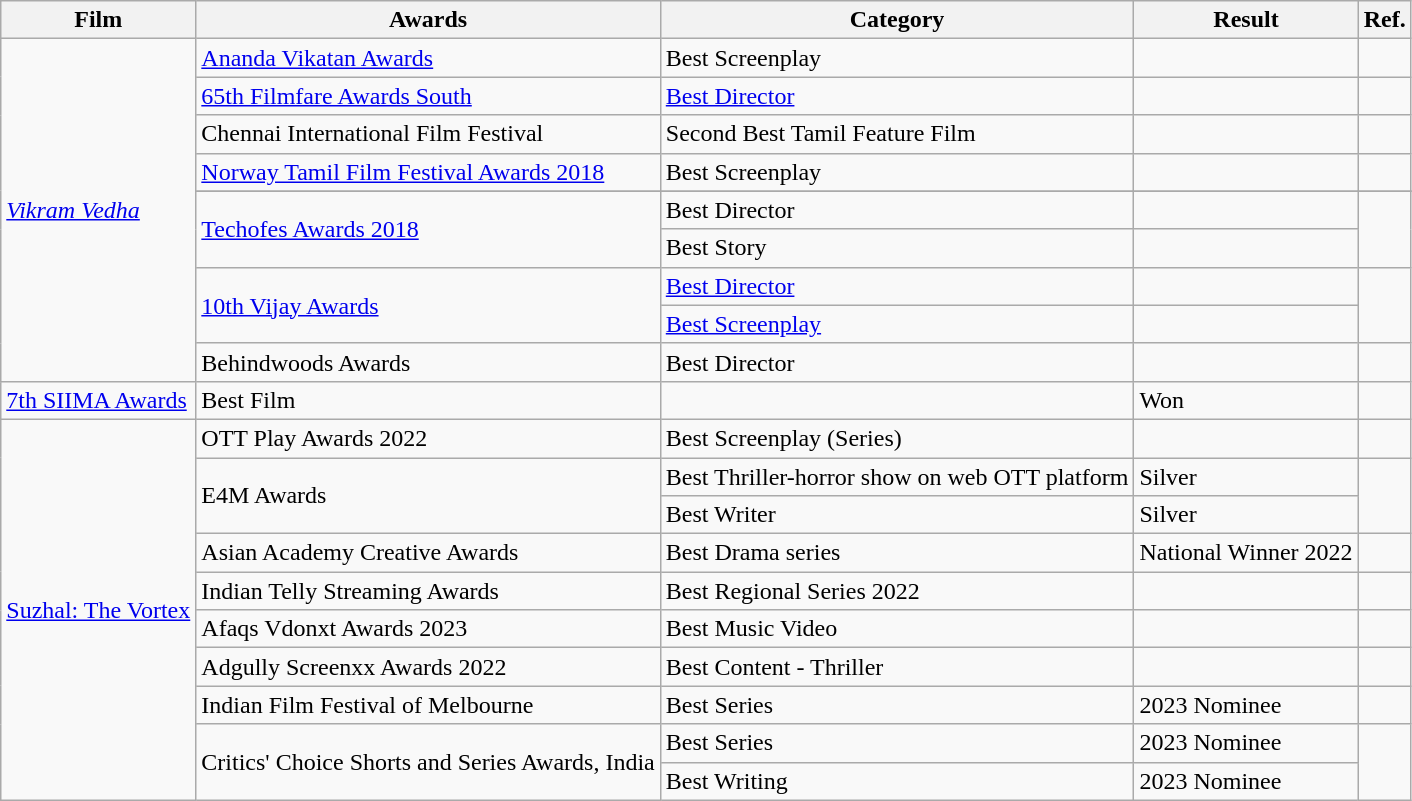<table class="wikitable sortable">
<tr>
<th>Film</th>
<th>Awards</th>
<th>Category</th>
<th>Result</th>
<th>Ref.</th>
</tr>
<tr>
<td rowspan=10><em><a href='#'>Vikram Vedha</a></em></td>
<td><a href='#'>Ananda Vikatan Awards</a></td>
<td>Best Screenplay</td>
<td></td>
<td><br></td>
</tr>
<tr>
<td><a href='#'>65th Filmfare Awards South</a></td>
<td><a href='#'>Best Director</a></td>
<td></td>
<td></td>
</tr>
<tr>
<td>Chennai International Film Festival</td>
<td>Second Best Tamil Feature Film</td>
<td></td>
<td></td>
</tr>
<tr>
<td><a href='#'>Norway Tamil Film Festival Awards 2018</a></td>
<td>Best Screenplay</td>
<td></td>
<td><br></td>
</tr>
<tr>
</tr>
<tr>
<td rowspan=2><a href='#'>Techofes Awards 2018</a></td>
<td>Best Director</td>
<td></td>
<td rowspan=2><br></td>
</tr>
<tr>
<td>Best Story</td>
<td></td>
</tr>
<tr>
<td rowspan=2><a href='#'>10th Vijay Awards</a></td>
<td><a href='#'>Best Director</a></td>
<td></td>
<td rowspan=2><br></td>
</tr>
<tr>
<td><a href='#'>Best Screenplay</a></td>
<td></td>
</tr>
<tr>
<td>Behindwoods Awards</td>
<td>Best Director</td>
<td></td>
<td></td>
</tr>
<tr>
<td><a href='#'>7th SIIMA Awards</a></td>
<td>Best Film</td>
<td></td>
<td>Won</td>
<td></td>
</tr>
<tr>
<td rowspan="10"><a href='#'>Suzhal: The Vortex</a></td>
<td>OTT Play Awards 2022</td>
<td>Best Screenplay (Series)</td>
<td></td>
<td></td>
</tr>
<tr>
<td rowspan="2">E4M Awards</td>
<td>Best Thriller-horror show on web OTT platform</td>
<td>Silver</td>
<td rowspan="2"></td>
</tr>
<tr>
<td>Best Writer</td>
<td>Silver</td>
</tr>
<tr>
<td>Asian Academy Creative Awards</td>
<td>Best Drama series</td>
<td>National Winner 2022</td>
<td></td>
</tr>
<tr>
<td>Indian Telly Streaming Awards</td>
<td>Best Regional Series 2022</td>
<td></td>
<td></td>
</tr>
<tr>
<td>Afaqs Vdonxt Awards 2023</td>
<td>Best Music Video</td>
<td></td>
<td></td>
</tr>
<tr>
<td>Adgully Screenxx Awards 2022</td>
<td>Best Content - Thriller</td>
<td></td>
<td></td>
</tr>
<tr>
<td>Indian Film Festival of Melbourne</td>
<td>Best Series</td>
<td>2023 Nominee</td>
<td></td>
</tr>
<tr>
<td rowspan="2">Critics' Choice Shorts and Series Awards, India</td>
<td>Best Series</td>
<td>2023 Nominee</td>
<td rowspan="2"></td>
</tr>
<tr>
<td>Best Writing</td>
<td>2023 Nominee</td>
</tr>
</table>
